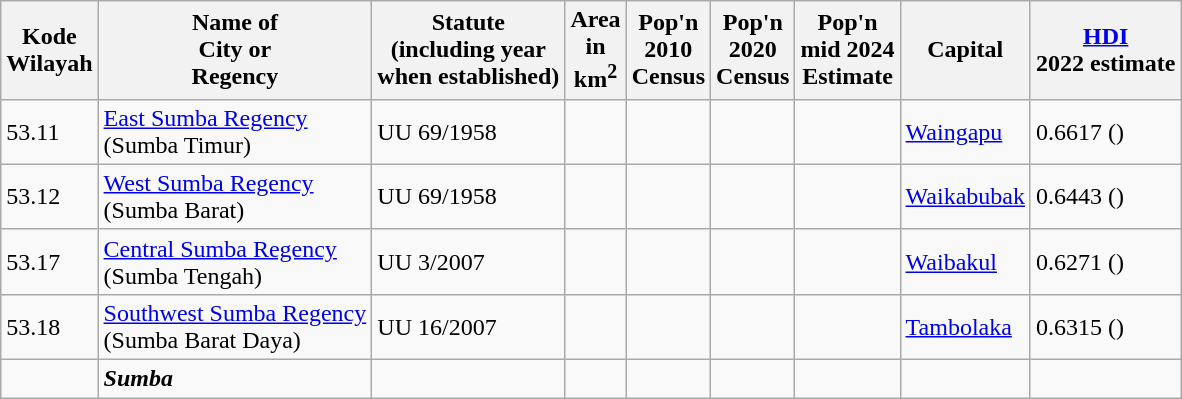<table class="wikitable sortable" style="margin-bottom: 0;">
<tr>
<th>Kode <br>Wilayah</th>
<th>Name of<br>City or<br>Regency</th>
<th>Statute <br>(including year <br>when established)</th>
<th>Area<br>in<br>km<sup>2</sup></th>
<th>Pop'n <br> 2010 <br> Census</th>
<th>Pop'n <br> 2020 <br>Census</th>
<th>Pop'n <br> mid 2024 <br>Estimate</th>
<th>Capital</th>
<th><a href='#'>HDI</a><br>2022 estimate</th>
</tr>
<tr>
<td>53.11</td>
<td><a href='#'>East Sumba Regency</a><br>(Sumba Timur)</td>
<td>UU 69/1958</td>
<td align="right"></td>
<td align="right"></td>
<td align="right"></td>
<td align="right"></td>
<td><a href='#'>Waingapu</a></td>
<td>0.6617 ()</td>
</tr>
<tr>
<td>53.12</td>
<td><a href='#'>West Sumba Regency</a><br>(Sumba Barat)</td>
<td>UU 69/1958</td>
<td align="right"></td>
<td align="right"></td>
<td align="right"></td>
<td align="right"></td>
<td><a href='#'>Waikabubak</a></td>
<td>0.6443 ()</td>
</tr>
<tr>
<td>53.17</td>
<td><a href='#'>Central Sumba Regency</a><br>(Sumba Tengah)</td>
<td>UU 3/2007</td>
<td align="right"></td>
<td align="right"></td>
<td align="right"></td>
<td align="right"></td>
<td><a href='#'>Waibakul</a></td>
<td>0.6271 ()</td>
</tr>
<tr>
<td>53.18</td>
<td><a href='#'>Southwest Sumba Regency</a><br>(Sumba Barat Daya)</td>
<td>UU 16/2007</td>
<td align="right"></td>
<td align="right"></td>
<td align="right"></td>
<td align="right"></td>
<td><a href='#'>Tambolaka</a></td>
<td>0.6315 ()</td>
</tr>
<tr>
<td></td>
<td><strong><em>Sumba</em></strong></td>
<td></td>
<td align="right"><em></em></td>
<td align="right"><em></em></td>
<td align="right"><em></em></td>
<td align="right"><em></em></td>
<td></td>
<td></td>
</tr>
</table>
